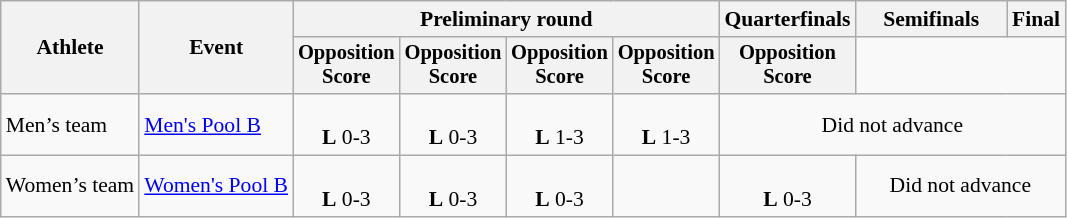<table class=wikitable style=font-size:90%;text-align:center>
<tr>
<th rowspan=2>Athlete</th>
<th rowspan=2>Event</th>
<th colspan=4>Preliminary round</th>
<th>Quarterfinals</th>
<th>Semifinals</th>
<th colspan=2>Final</th>
</tr>
<tr style=font-size:95%>
<th>Opposition<br>Score</th>
<th>Opposition<br>Score</th>
<th>Opposition<br>Score</th>
<th>Opposition<br>Score</th>
<th>Opposition<br>Score</th>
</tr>
<tr>
<td align=left>Men’s team</td>
<td align=left><a href='#'>Men's Pool B</a></td>
<td><br> <strong>L</strong> 0-3</td>
<td><br> <strong>L</strong> 0-3</td>
<td><br> <strong>L</strong> 1-3</td>
<td><br> <strong>L</strong> 1-3</td>
<td align=center colspan=3>Did not advance</td>
</tr>
<tr>
<td align=left>Women’s team</td>
<td align=left><a href='#'>Women's Pool B</a></td>
<td><br> <strong>L</strong> 0-3</td>
<td><br> <strong>L</strong> 0-3</td>
<td><br> <strong>L</strong> 0-3</td>
<td></td>
<td><br> <strong>L</strong> 0-3</td>
<td align=center colspan=2>Did not advance</td>
</tr>
</table>
